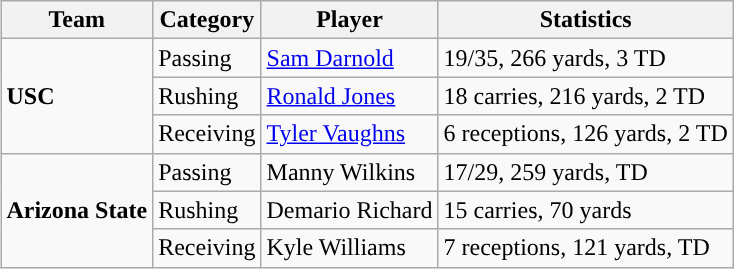<table class="wikitable" style="float: right;">
<tr>
<th>Team</th>
<th>Category</th>
<th>Player</th>
<th>Statistics</th>
</tr>
<tr>
<td rowspan=3><strong>USC</strong></td>
<td>Passing</td>
<td><a href='#'>Sam Darnold</a></td>
<td>19/35, 266 yards, 3 TD</td>
</tr>
<tr>
<td>Rushing</td>
<td><a href='#'>Ronald Jones</a></td>
<td>18 carries, 216 yards, 2 TD</td>
</tr>
<tr>
<td>Receiving</td>
<td><a href='#'>Tyler Vaughns</a></td>
<td>6 receptions, 126 yards, 2 TD</td>
</tr>
<tr>
<td rowspan=3><strong>Arizona State</strong></td>
<td>Passing</td>
<td>Manny Wilkins</td>
<td>17/29, 259 yards, TD</td>
</tr>
<tr>
<td>Rushing</td>
<td>Demario Richard</td>
<td>15 carries, 70 yards</td>
</tr>
<tr>
<td>Receiving</td>
<td>Kyle Williams</td>
<td>7 receptions, 121 yards, TD</td>
</tr>
</table>
